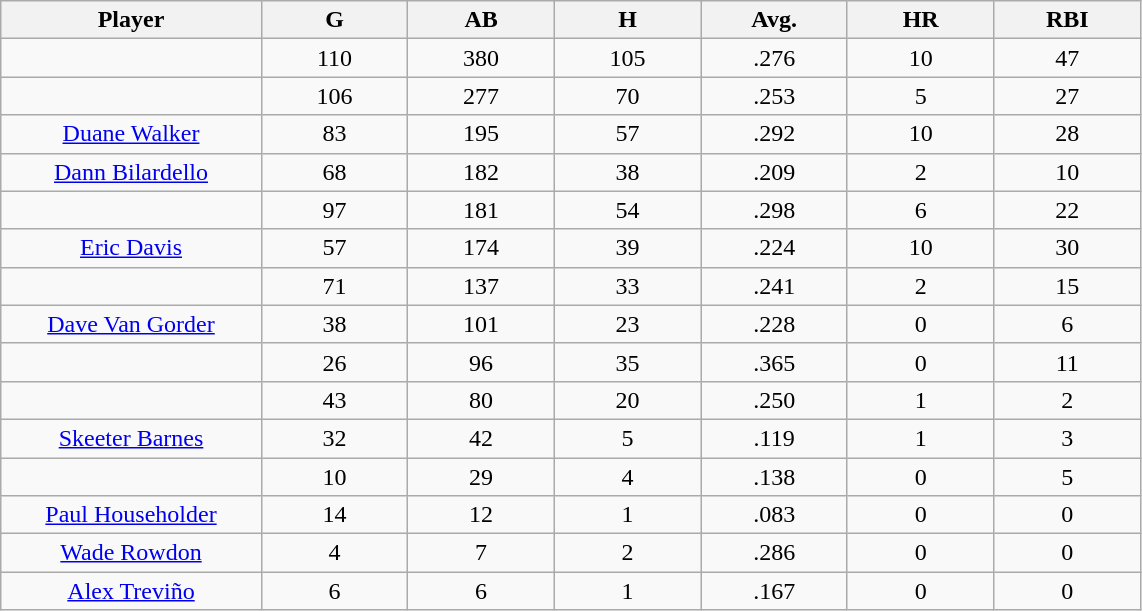<table class="wikitable sortable">
<tr>
<th bgcolor="#DDDDFF" width="16%">Player</th>
<th bgcolor="#DDDDFF" width="9%">G</th>
<th bgcolor="#DDDDFF" width="9%">AB</th>
<th bgcolor="#DDDDFF" width="9%">H</th>
<th bgcolor="#DDDDFF" width="9%">Avg.</th>
<th bgcolor="#DDDDFF" width="9%">HR</th>
<th bgcolor="#DDDDFF" width="9%">RBI</th>
</tr>
<tr align="center">
<td></td>
<td>110</td>
<td>380</td>
<td>105</td>
<td>.276</td>
<td>10</td>
<td>47</td>
</tr>
<tr align="center">
<td></td>
<td>106</td>
<td>277</td>
<td>70</td>
<td>.253</td>
<td>5</td>
<td>27</td>
</tr>
<tr align="center">
<td><a href='#'>Duane Walker</a></td>
<td>83</td>
<td>195</td>
<td>57</td>
<td>.292</td>
<td>10</td>
<td>28</td>
</tr>
<tr align=center>
<td><a href='#'>Dann Bilardello</a></td>
<td>68</td>
<td>182</td>
<td>38</td>
<td>.209</td>
<td>2</td>
<td>10</td>
</tr>
<tr align=center>
<td></td>
<td>97</td>
<td>181</td>
<td>54</td>
<td>.298</td>
<td>6</td>
<td>22</td>
</tr>
<tr align="center">
<td><a href='#'>Eric Davis</a></td>
<td>57</td>
<td>174</td>
<td>39</td>
<td>.224</td>
<td>10</td>
<td>30</td>
</tr>
<tr align=center>
<td></td>
<td>71</td>
<td>137</td>
<td>33</td>
<td>.241</td>
<td>2</td>
<td>15</td>
</tr>
<tr align="center">
<td><a href='#'>Dave Van Gorder</a></td>
<td>38</td>
<td>101</td>
<td>23</td>
<td>.228</td>
<td>0</td>
<td>6</td>
</tr>
<tr align=center>
<td></td>
<td>26</td>
<td>96</td>
<td>35</td>
<td>.365</td>
<td>0</td>
<td>11</td>
</tr>
<tr align="center">
<td></td>
<td>43</td>
<td>80</td>
<td>20</td>
<td>.250</td>
<td>1</td>
<td>2</td>
</tr>
<tr align="center">
<td><a href='#'>Skeeter Barnes</a></td>
<td>32</td>
<td>42</td>
<td>5</td>
<td>.119</td>
<td>1</td>
<td>3</td>
</tr>
<tr align=center>
<td></td>
<td>10</td>
<td>29</td>
<td>4</td>
<td>.138</td>
<td>0</td>
<td>5</td>
</tr>
<tr align="center">
<td><a href='#'>Paul Householder</a></td>
<td>14</td>
<td>12</td>
<td>1</td>
<td>.083</td>
<td>0</td>
<td>0</td>
</tr>
<tr align=center>
<td><a href='#'>Wade Rowdon</a></td>
<td>4</td>
<td>7</td>
<td>2</td>
<td>.286</td>
<td>0</td>
<td>0</td>
</tr>
<tr align=center>
<td><a href='#'>Alex Treviño</a></td>
<td>6</td>
<td>6</td>
<td>1</td>
<td>.167</td>
<td>0</td>
<td>0</td>
</tr>
</table>
